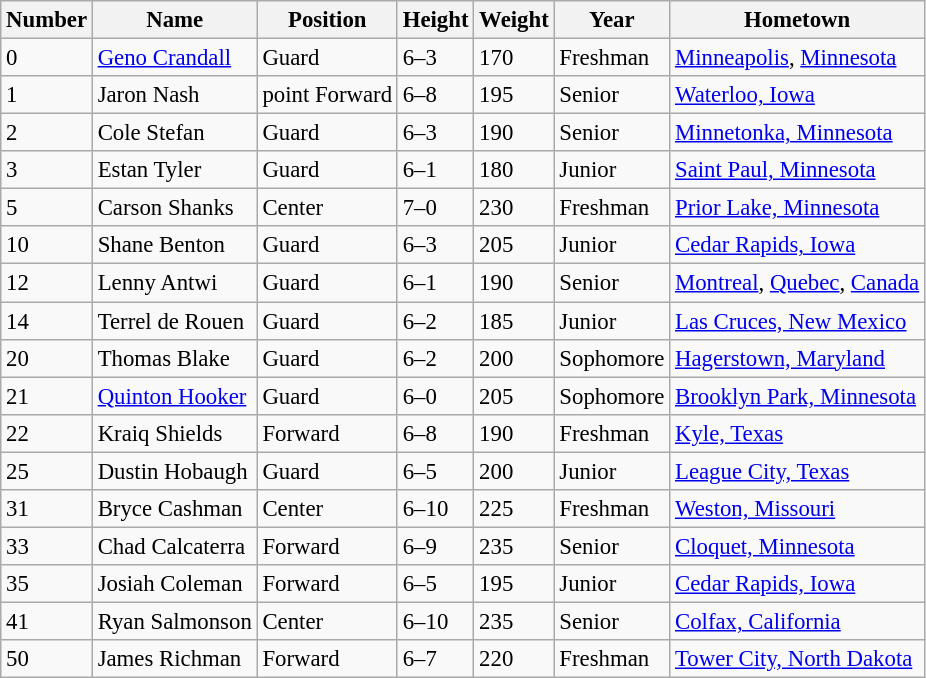<table class="wikitable sortable" style="font-size: 95%;">
<tr>
<th>Number</th>
<th>Name</th>
<th>Position</th>
<th>Height</th>
<th>Weight</th>
<th>Year</th>
<th>Hometown</th>
</tr>
<tr>
<td>0</td>
<td><a href='#'>Geno Crandall</a></td>
<td>Guard</td>
<td>6–3</td>
<td>170</td>
<td>Freshman</td>
<td><a href='#'>Minneapolis</a>, <a href='#'>Minnesota</a></td>
</tr>
<tr>
<td>1</td>
<td>Jaron Nash</td>
<td>point Forward</td>
<td>6–8</td>
<td>195</td>
<td>Senior</td>
<td><a href='#'>Waterloo, Iowa</a></td>
</tr>
<tr>
<td>2</td>
<td>Cole Stefan</td>
<td>Guard</td>
<td>6–3</td>
<td>190</td>
<td>Senior</td>
<td><a href='#'>Minnetonka, Minnesota</a></td>
</tr>
<tr>
<td>3</td>
<td>Estan Tyler</td>
<td>Guard</td>
<td>6–1</td>
<td>180</td>
<td>Junior</td>
<td><a href='#'>Saint Paul, Minnesota</a></td>
</tr>
<tr>
<td>5</td>
<td>Carson Shanks</td>
<td>Center</td>
<td>7–0</td>
<td>230</td>
<td>Freshman</td>
<td><a href='#'>Prior Lake, Minnesota</a></td>
</tr>
<tr>
<td>10</td>
<td>Shane Benton</td>
<td>Guard</td>
<td>6–3</td>
<td>205</td>
<td>Junior</td>
<td><a href='#'>Cedar Rapids, Iowa</a></td>
</tr>
<tr>
<td>12</td>
<td>Lenny Antwi</td>
<td>Guard</td>
<td>6–1</td>
<td>190</td>
<td>Senior</td>
<td><a href='#'>Montreal</a>, <a href='#'>Quebec</a>, <a href='#'>Canada</a></td>
</tr>
<tr>
<td>14</td>
<td>Terrel de Rouen</td>
<td>Guard</td>
<td>6–2</td>
<td>185</td>
<td>Junior</td>
<td><a href='#'>Las Cruces, New Mexico</a></td>
</tr>
<tr>
<td>20</td>
<td>Thomas Blake</td>
<td>Guard</td>
<td>6–2</td>
<td>200</td>
<td>Sophomore</td>
<td><a href='#'>Hagerstown, Maryland</a></td>
</tr>
<tr>
<td>21</td>
<td><a href='#'>Quinton Hooker</a></td>
<td>Guard</td>
<td>6–0</td>
<td>205</td>
<td>Sophomore</td>
<td><a href='#'>Brooklyn Park, Minnesota</a></td>
</tr>
<tr>
<td>22</td>
<td>Kraiq Shields</td>
<td>Forward</td>
<td>6–8</td>
<td>190</td>
<td>Freshman</td>
<td><a href='#'>Kyle, Texas</a></td>
</tr>
<tr>
<td>25</td>
<td>Dustin Hobaugh</td>
<td>Guard</td>
<td>6–5</td>
<td>200</td>
<td>Junior</td>
<td><a href='#'>League City, Texas</a></td>
</tr>
<tr>
<td>31</td>
<td>Bryce Cashman</td>
<td>Center</td>
<td>6–10</td>
<td>225</td>
<td>Freshman</td>
<td><a href='#'>Weston, Missouri</a></td>
</tr>
<tr>
<td>33</td>
<td>Chad Calcaterra</td>
<td>Forward</td>
<td>6–9</td>
<td>235</td>
<td>Senior</td>
<td><a href='#'>Cloquet, Minnesota</a></td>
</tr>
<tr>
<td>35</td>
<td>Josiah Coleman</td>
<td>Forward</td>
<td>6–5</td>
<td>195</td>
<td>Junior</td>
<td><a href='#'>Cedar Rapids, Iowa</a></td>
</tr>
<tr>
<td>41</td>
<td>Ryan Salmonson</td>
<td>Center</td>
<td>6–10</td>
<td>235</td>
<td>Senior</td>
<td><a href='#'>Colfax, California</a></td>
</tr>
<tr>
<td>50</td>
<td>James Richman</td>
<td>Forward</td>
<td>6–7</td>
<td>220</td>
<td>Freshman</td>
<td><a href='#'>Tower City, North Dakota</a></td>
</tr>
</table>
